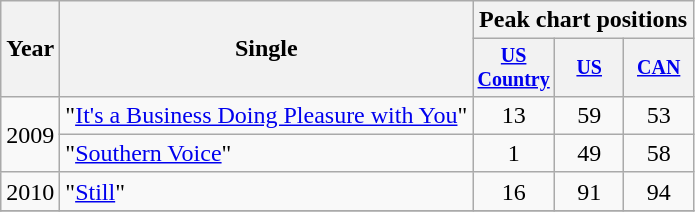<table class="wikitable" style="text-align:center;">
<tr>
<th rowspan="2">Year</th>
<th rowspan="2">Single</th>
<th colspan="3">Peak chart positions</th>
</tr>
<tr style="font-size:smaller;">
<th style="width:40px;"><a href='#'>US Country</a></th>
<th style="width:40px;"><a href='#'>US</a></th>
<th style="width:40px;"><a href='#'>CAN</a></th>
</tr>
<tr>
<td rowspan="2">2009</td>
<td style="text-align:left;">"<a href='#'>It's a Business Doing Pleasure with You</a>"</td>
<td>13</td>
<td>59</td>
<td>53</td>
</tr>
<tr>
<td style="text-align:left;">"<a href='#'>Southern Voice</a>"</td>
<td>1</td>
<td>49</td>
<td>58</td>
</tr>
<tr>
<td>2010</td>
<td style="text-align:left;">"<a href='#'>Still</a>"</td>
<td>16</td>
<td>91</td>
<td>94</td>
</tr>
<tr>
</tr>
</table>
